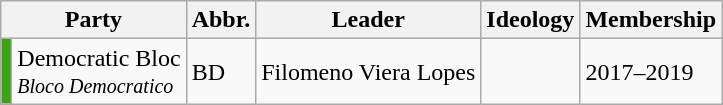<table class="wikitable">
<tr>
<th colspan="2">Party</th>
<th>Abbr.</th>
<th>Leader</th>
<th>Ideology</th>
<th>Membership</th>
</tr>
<tr>
<td bgcolor="#3ba212"></td>
<td>Democratic Bloc<br><small><em>Bloco Democratico</em></small></td>
<td>BD</td>
<td>Filomeno Viera Lopes</td>
<td></td>
<td>2017–2019</td>
</tr>
</table>
